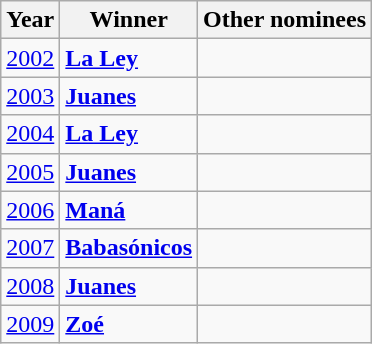<table class="wikitable">
<tr>
<th>Year</th>
<th>Winner</th>
<th>Other nominees</th>
</tr>
<tr>
<td><a href='#'>2002</a></td>
<td><strong><a href='#'>La Ley</a></strong></td>
<td></td>
</tr>
<tr>
<td><a href='#'>2003</a></td>
<td><strong><a href='#'>Juanes</a></strong></td>
<td></td>
</tr>
<tr>
<td><a href='#'>2004</a></td>
<td><strong><a href='#'>La Ley</a></strong></td>
<td></td>
</tr>
<tr>
<td><a href='#'>2005</a></td>
<td><strong><a href='#'>Juanes</a></strong></td>
<td></td>
</tr>
<tr>
<td><a href='#'>2006</a></td>
<td><strong><a href='#'>Maná</a></strong></td>
<td></td>
</tr>
<tr>
<td><a href='#'>2007</a></td>
<td><strong><a href='#'>Babasónicos</a></strong></td>
<td></td>
</tr>
<tr>
<td><a href='#'>2008</a></td>
<td><strong><a href='#'>Juanes</a></strong></td>
<td></td>
</tr>
<tr>
<td><a href='#'>2009</a></td>
<td><strong><a href='#'>Zoé</a></strong></td>
<td></td>
</tr>
</table>
